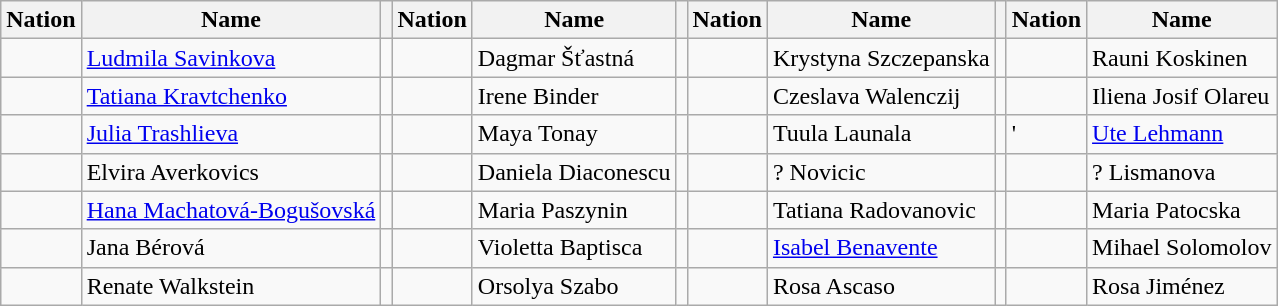<table class="wikitable">
<tr>
<th>Nation</th>
<th>Name</th>
<th></th>
<th>Nation</th>
<th>Name</th>
<th></th>
<th>Nation</th>
<th>Name</th>
<th></th>
<th>Nation</th>
<th>Name</th>
</tr>
<tr>
<td></td>
<td><a href='#'>Ludmila Savinkova</a></td>
<td></td>
<td></td>
<td>Dagmar Šťastná</td>
<td></td>
<td></td>
<td>Krystyna Szczepanska</td>
<td></td>
<td></td>
<td>Rauni Koskinen</td>
</tr>
<tr>
<td></td>
<td><a href='#'>Tatiana Kravtchenko</a></td>
<td></td>
<td></td>
<td>Irene Binder</td>
<td></td>
<td></td>
<td>Czeslava Walenczij</td>
<td></td>
<td></td>
<td>Iliena Josif Olareu</td>
</tr>
<tr>
<td></td>
<td><a href='#'>Julia Trashlieva</a></td>
<td></td>
<td></td>
<td>Maya Tonay</td>
<td></td>
<td></td>
<td>Tuula Launala</td>
<td></td>
<td>'</td>
<td><a href='#'>Ute Lehmann</a></td>
</tr>
<tr>
<td></td>
<td>Elvira Averkovics</td>
<td></td>
<td></td>
<td>Daniela Diaconescu</td>
<td></td>
<td></td>
<td>? Novicic</td>
<td></td>
<td></td>
<td>? Lismanova</td>
</tr>
<tr>
<td></td>
<td><a href='#'>Hana Machatová-Bogušovská</a></td>
<td></td>
<td></td>
<td>Maria Paszynin</td>
<td></td>
<td></td>
<td>Tatiana Radovanovic</td>
<td></td>
<td></td>
<td>Maria Patocska</td>
</tr>
<tr>
<td></td>
<td>Jana Bérová</td>
<td></td>
<td></td>
<td>Violetta Baptisca</td>
<td></td>
<td></td>
<td><a href='#'>Isabel Benavente</a></td>
<td></td>
<td></td>
<td>Mihael Solomolov</td>
</tr>
<tr>
<td></td>
<td>Renate Walkstein</td>
<td></td>
<td></td>
<td>Orsolya Szabo</td>
<td></td>
<td></td>
<td>Rosa Ascaso</td>
<td></td>
<td></td>
<td>Rosa Jiménez</td>
</tr>
</table>
